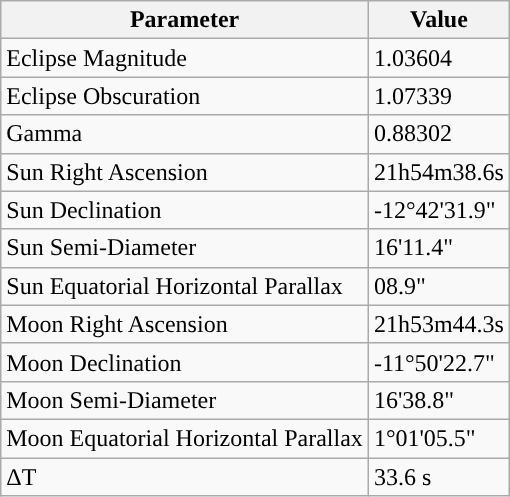<table class="wikitable">
<tr>
<th>Parameter</th>
<th>Value</th>
</tr>
<tr>
<td>Eclipse Magnitude</td>
<td>1.03604</td>
</tr>
<tr>
<td>Eclipse Obscuration</td>
<td>1.07339</td>
</tr>
<tr>
<td>Gamma</td>
<td>0.88302</td>
</tr>
<tr>
<td>Sun Right Ascension</td>
<td>21h54m38.6s</td>
</tr>
<tr>
<td>Sun Declination</td>
<td>-12°42'31.9"</td>
</tr>
<tr>
<td>Sun Semi-Diameter</td>
<td>16'11.4"</td>
</tr>
<tr>
<td>Sun Equatorial Horizontal Parallax</td>
<td>08.9"</td>
</tr>
<tr>
<td>Moon Right Ascension</td>
<td>21h53m44.3s</td>
</tr>
<tr>
<td>Moon Declination</td>
<td>-11°50'22.7"</td>
</tr>
<tr>
<td>Moon Semi-Diameter</td>
<td>16'38.8"</td>
</tr>
<tr>
<td>Moon Equatorial Horizontal Parallax</td>
<td>1°01'05.5"</td>
</tr>
<tr>
<td>ΔT</td>
<td>33.6 s</td>
</tr>
</table>
